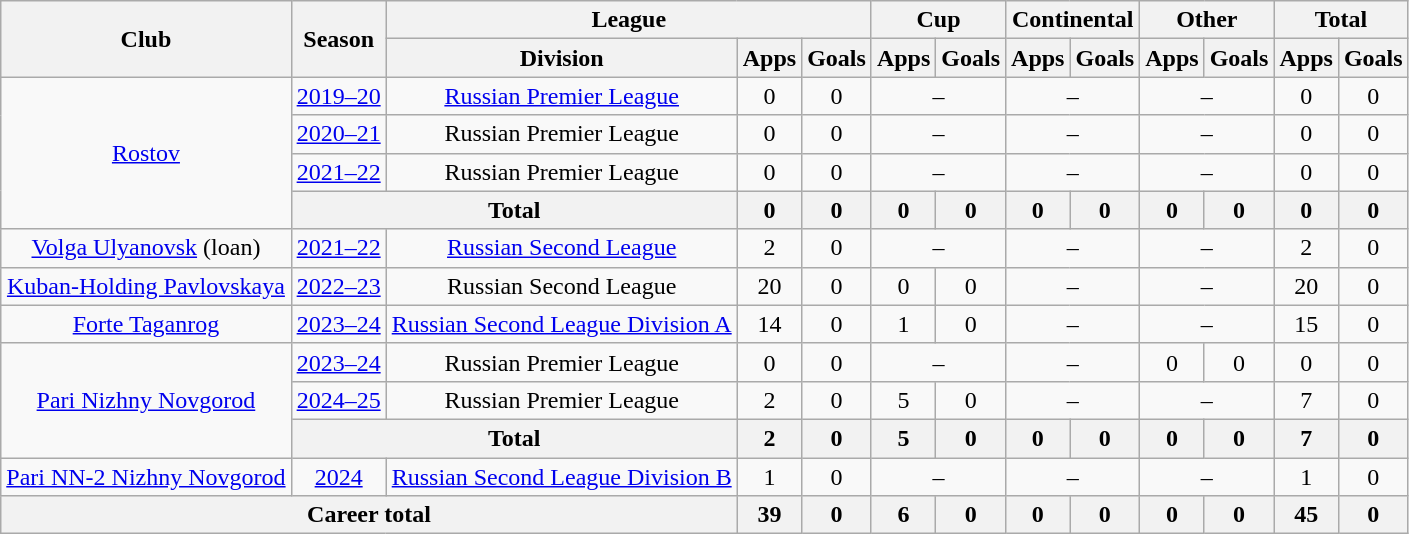<table class="wikitable" style="text-align: center;">
<tr>
<th rowspan=2>Club</th>
<th rowspan=2>Season</th>
<th colspan=3>League</th>
<th colspan=2>Cup</th>
<th colspan=2>Continental</th>
<th colspan=2>Other</th>
<th colspan=2>Total</th>
</tr>
<tr>
<th>Division</th>
<th>Apps</th>
<th>Goals</th>
<th>Apps</th>
<th>Goals</th>
<th>Apps</th>
<th>Goals</th>
<th>Apps</th>
<th>Goals</th>
<th>Apps</th>
<th>Goals</th>
</tr>
<tr>
<td rowspan="4"><a href='#'>Rostov</a></td>
<td><a href='#'>2019–20</a></td>
<td><a href='#'>Russian Premier League</a></td>
<td>0</td>
<td>0</td>
<td colspan=2>–</td>
<td colspan=2>–</td>
<td colspan=2>–</td>
<td>0</td>
<td>0</td>
</tr>
<tr>
<td><a href='#'>2020–21</a></td>
<td>Russian Premier League</td>
<td>0</td>
<td>0</td>
<td colspan=2>–</td>
<td colspan=2>–</td>
<td colspan=2>–</td>
<td>0</td>
<td>0</td>
</tr>
<tr>
<td><a href='#'>2021–22</a></td>
<td>Russian Premier League</td>
<td>0</td>
<td>0</td>
<td colspan=2>–</td>
<td colspan=2>–</td>
<td colspan=2>–</td>
<td>0</td>
<td>0</td>
</tr>
<tr>
<th colspan=2>Total</th>
<th>0</th>
<th>0</th>
<th>0</th>
<th>0</th>
<th>0</th>
<th>0</th>
<th>0</th>
<th>0</th>
<th>0</th>
<th>0</th>
</tr>
<tr>
<td><a href='#'>Volga Ulyanovsk</a> (loan)</td>
<td><a href='#'>2021–22</a></td>
<td><a href='#'>Russian Second League</a></td>
<td>2</td>
<td>0</td>
<td colspan=2>–</td>
<td colspan=2>–</td>
<td colspan=2>–</td>
<td>2</td>
<td>0</td>
</tr>
<tr>
<td><a href='#'>Kuban-Holding Pavlovskaya</a></td>
<td><a href='#'>2022–23</a></td>
<td>Russian Second League</td>
<td>20</td>
<td>0</td>
<td>0</td>
<td>0</td>
<td colspan=2>–</td>
<td colspan=2>–</td>
<td>20</td>
<td>0</td>
</tr>
<tr>
<td><a href='#'>Forte Taganrog</a></td>
<td><a href='#'>2023–24</a></td>
<td><a href='#'>Russian Second League Division A</a></td>
<td>14</td>
<td>0</td>
<td>1</td>
<td>0</td>
<td colspan=2>–</td>
<td colspan=2>–</td>
<td>15</td>
<td>0</td>
</tr>
<tr>
<td rowspan="3"><a href='#'>Pari Nizhny Novgorod</a></td>
<td><a href='#'>2023–24</a></td>
<td>Russian Premier League</td>
<td>0</td>
<td>0</td>
<td colspan=2>–</td>
<td colspan=2>–</td>
<td>0</td>
<td>0</td>
<td>0</td>
<td>0</td>
</tr>
<tr>
<td><a href='#'>2024–25</a></td>
<td>Russian Premier League</td>
<td>2</td>
<td>0</td>
<td>5</td>
<td>0</td>
<td colspan=2>–</td>
<td colspan=2>–</td>
<td>7</td>
<td>0</td>
</tr>
<tr>
<th colspan=2>Total</th>
<th>2</th>
<th>0</th>
<th>5</th>
<th>0</th>
<th>0</th>
<th>0</th>
<th>0</th>
<th>0</th>
<th>7</th>
<th>0</th>
</tr>
<tr>
<td><a href='#'>Pari NN-2 Nizhny Novgorod</a></td>
<td><a href='#'>2024</a></td>
<td><a href='#'>Russian Second League Division B</a></td>
<td>1</td>
<td>0</td>
<td colspan=2>–</td>
<td colspan=2>–</td>
<td colspan=2>–</td>
<td>1</td>
<td>0</td>
</tr>
<tr>
<th colspan=3>Career total</th>
<th>39</th>
<th>0</th>
<th>6</th>
<th>0</th>
<th>0</th>
<th>0</th>
<th>0</th>
<th>0</th>
<th>45</th>
<th>0</th>
</tr>
</table>
